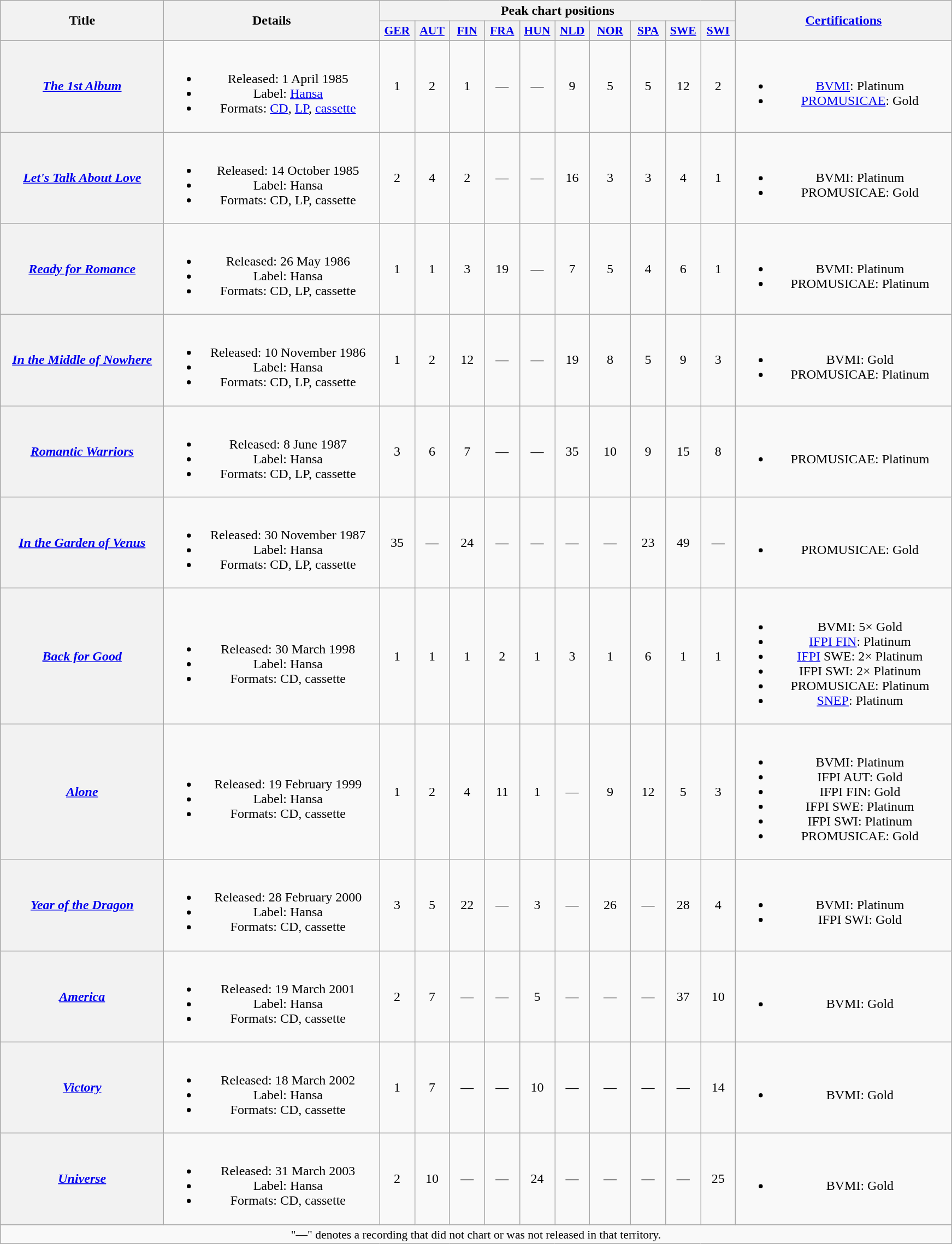<table class="wikitable plainrowheaders" style="text-align:center;">
<tr>
<th scope="col" rowspan="2" style="width:12em;">Title</th>
<th scope="col" rowspan="2" style="width:16em;">Details</th>
<th scope="col" colspan="10">Peak chart positions</th>
<th scope="col" rowspan="2" style="width:16em;"><a href='#'>Certifications</a></th>
</tr>
<tr>
<th scope="col" style="width:2.5em;font-size:90%;"><a href='#'>GER</a><br></th>
<th scope="col" style="width:2.5em;font-size:90%;"><a href='#'>AUT</a><br></th>
<th scope="col" style="width:2.5em;font-size:90%;"><a href='#'>FIN</a><br></th>
<th scope="col" style="width:2.5em;font-size:90%;"><a href='#'>FRA</a><br></th>
<th scope="col" style="width:2.5em;font-size:90%;"><a href='#'>HUN</a><br></th>
<th scope="col" style="width:2.5em;font-size:90%;"><a href='#'>NLD</a><br></th>
<th scope="col" style="width:3em;font-size:90%;"><a href='#'>NOR</a><br></th>
<th scope="col" style="width:2.5em;font-size:90%;"><a href='#'>SPA</a><br></th>
<th scope="col" style="width:2.5em;font-size:90%;"><a href='#'>SWE</a><br></th>
<th scope="col" style="width:2.5em;font-size:90%;"><a href='#'>SWI</a><br></th>
</tr>
<tr>
<th scope="row"><em><a href='#'>The 1st Album</a></em></th>
<td><br><ul><li>Released: 1 April 1985</li><li>Label: <a href='#'>Hansa</a></li><li>Formats: <a href='#'>CD</a>, <a href='#'>LP</a>, <a href='#'>cassette</a></li></ul></td>
<td>1</td>
<td>2</td>
<td>1</td>
<td>—</td>
<td>—</td>
<td>9</td>
<td>5</td>
<td>5</td>
<td>12</td>
<td>2</td>
<td><br><ul><li><a href='#'>BVMI</a>: Platinum</li><li><a href='#'>PROMUSICAE</a>: Gold</li></ul></td>
</tr>
<tr>
<th scope="row"><em><a href='#'>Let's Talk About Love</a></em></th>
<td><br><ul><li>Released: 14 October 1985</li><li>Label: Hansa</li><li>Formats: CD, LP, cassette</li></ul></td>
<td>2</td>
<td>4</td>
<td>2</td>
<td>—</td>
<td>—</td>
<td>16</td>
<td>3</td>
<td>3</td>
<td>4</td>
<td>1</td>
<td><br><ul><li>BVMI: Platinum</li><li>PROMUSICAE: Gold</li></ul></td>
</tr>
<tr>
<th scope="row"><em><a href='#'>Ready for Romance</a></em></th>
<td><br><ul><li>Released: 26 May 1986</li><li>Label: Hansa</li><li>Formats: CD, LP, cassette</li></ul></td>
<td>1</td>
<td>1</td>
<td>3</td>
<td>19</td>
<td>—</td>
<td>7</td>
<td>5</td>
<td>4</td>
<td>6</td>
<td>1</td>
<td><br><ul><li>BVMI: Platinum</li><li>PROMUSICAE: Platinum</li></ul></td>
</tr>
<tr>
<th scope="row"><em><a href='#'>In the Middle of Nowhere</a></em></th>
<td><br><ul><li>Released: 10 November 1986</li><li>Label: Hansa</li><li>Formats: CD, LP, cassette</li></ul></td>
<td>1</td>
<td>2</td>
<td>12</td>
<td>—</td>
<td>—</td>
<td>19</td>
<td>8</td>
<td>5</td>
<td>9</td>
<td>3</td>
<td><br><ul><li>BVMI: Gold</li><li>PROMUSICAE: Platinum</li></ul></td>
</tr>
<tr>
<th scope="row"><em><a href='#'>Romantic Warriors</a></em></th>
<td><br><ul><li>Released: 8 June 1987</li><li>Label: Hansa</li><li>Formats: CD, LP, cassette</li></ul></td>
<td>3</td>
<td>6</td>
<td>7</td>
<td>—</td>
<td>—</td>
<td>35</td>
<td>10</td>
<td>9</td>
<td>15</td>
<td>8</td>
<td><br><ul><li>PROMUSICAE: Platinum</li></ul></td>
</tr>
<tr>
<th scope="row"><em><a href='#'>In the Garden of Venus</a></em></th>
<td><br><ul><li>Released: 30 November 1987</li><li>Label: Hansa</li><li>Formats: CD, LP, cassette</li></ul></td>
<td>35</td>
<td>—</td>
<td>24</td>
<td>—</td>
<td>—</td>
<td>—</td>
<td>—</td>
<td>23</td>
<td>49</td>
<td>—</td>
<td><br><ul><li>PROMUSICAE: Gold</li></ul></td>
</tr>
<tr>
<th scope="row"><em><a href='#'>Back for Good</a></em></th>
<td><br><ul><li>Released: 30 March 1998</li><li>Label: Hansa</li><li>Formats: CD, cassette</li></ul></td>
<td>1</td>
<td>1</td>
<td>1</td>
<td>2</td>
<td>1</td>
<td>3</td>
<td>1</td>
<td>6</td>
<td>1</td>
<td>1</td>
<td><br><ul><li>BVMI: 5× Gold</li><li><a href='#'>IFPI FIN</a>: Platinum</li><li><a href='#'>IFPI</a> SWE: 2× Platinum</li><li>IFPI SWI: 2× Platinum</li><li>PROMUSICAE: Platinum</li><li><a href='#'>SNEP</a>: Platinum</li></ul></td>
</tr>
<tr>
<th scope="row"><em><a href='#'>Alone</a></em></th>
<td><br><ul><li>Released: 19 February 1999</li><li>Label: Hansa</li><li>Formats: CD, cassette</li></ul></td>
<td>1</td>
<td>2</td>
<td>4</td>
<td>11</td>
<td>1</td>
<td>—</td>
<td>9</td>
<td>12</td>
<td>5</td>
<td>3</td>
<td><br><ul><li>BVMI: Platinum</li><li>IFPI AUT: Gold</li><li>IFPI FIN: Gold</li><li>IFPI SWE: Platinum</li><li>IFPI SWI: Platinum</li><li>PROMUSICAE: Gold</li></ul></td>
</tr>
<tr>
<th scope="row"><em><a href='#'>Year of the Dragon</a></em></th>
<td><br><ul><li>Released: 28 February 2000</li><li>Label: Hansa</li><li>Formats: CD, cassette</li></ul></td>
<td>3</td>
<td>5</td>
<td>22</td>
<td>—</td>
<td>3</td>
<td>—</td>
<td>26</td>
<td>—</td>
<td>28</td>
<td>4</td>
<td><br><ul><li>BVMI: Platinum</li><li>IFPI SWI: Gold</li></ul></td>
</tr>
<tr>
<th scope="row"><em><a href='#'>America</a></em></th>
<td><br><ul><li>Released: 19 March 2001</li><li>Label: Hansa</li><li>Formats: CD, cassette</li></ul></td>
<td>2</td>
<td>7</td>
<td>—</td>
<td>—</td>
<td>5</td>
<td>—</td>
<td>—</td>
<td>—</td>
<td>37</td>
<td>10</td>
<td><br><ul><li>BVMI: Gold</li></ul></td>
</tr>
<tr>
<th scope="row"><em><a href='#'>Victory</a></em></th>
<td><br><ul><li>Released: 18 March 2002</li><li>Label: Hansa</li><li>Formats: CD, cassette</li></ul></td>
<td>1</td>
<td>7</td>
<td>—</td>
<td>—</td>
<td>10</td>
<td>—</td>
<td>—</td>
<td>—</td>
<td>—</td>
<td>14</td>
<td><br><ul><li>BVMI: Gold</li></ul></td>
</tr>
<tr>
<th scope="row"><em><a href='#'>Universe</a></em></th>
<td><br><ul><li>Released: 31 March 2003</li><li>Label: Hansa</li><li>Formats: CD, cassette</li></ul></td>
<td>2</td>
<td>10</td>
<td>—</td>
<td>—</td>
<td>24</td>
<td>—</td>
<td>—</td>
<td>—</td>
<td>—</td>
<td>25</td>
<td><br><ul><li>BVMI: Gold</li></ul></td>
</tr>
<tr>
<td colspan="15" style="font-size:90%">"—" denotes a recording that did not chart or was not released in that territory.</td>
</tr>
</table>
